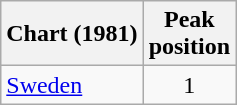<table class="wikitable">
<tr>
<th>Chart (1981)</th>
<th>Peak<br>position</th>
</tr>
<tr>
<td><a href='#'>Sweden</a></td>
<td align="center">1</td>
</tr>
</table>
